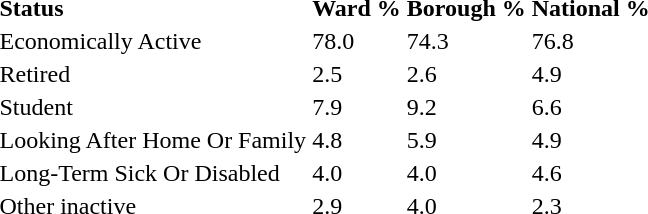<table>
<tr>
<th align="left">Status</th>
<th>Ward %</th>
<th>Borough %</th>
<th>National %</th>
</tr>
<tr>
<td>Economically Active</td>
<td>78.0</td>
<td>74.3</td>
<td>76.8</td>
</tr>
<tr>
<td>Retired</td>
<td>2.5</td>
<td>2.6</td>
<td>4.9</td>
</tr>
<tr>
<td>Student</td>
<td>7.9</td>
<td>9.2</td>
<td>6.6</td>
</tr>
<tr>
<td>Looking After Home Or Family</td>
<td>4.8</td>
<td>5.9</td>
<td>4.9</td>
</tr>
<tr>
<td>Long-Term Sick Or Disabled</td>
<td>4.0</td>
<td>4.0</td>
<td>4.6</td>
</tr>
<tr>
<td>Other inactive</td>
<td>2.9</td>
<td>4.0</td>
<td>2.3</td>
</tr>
</table>
